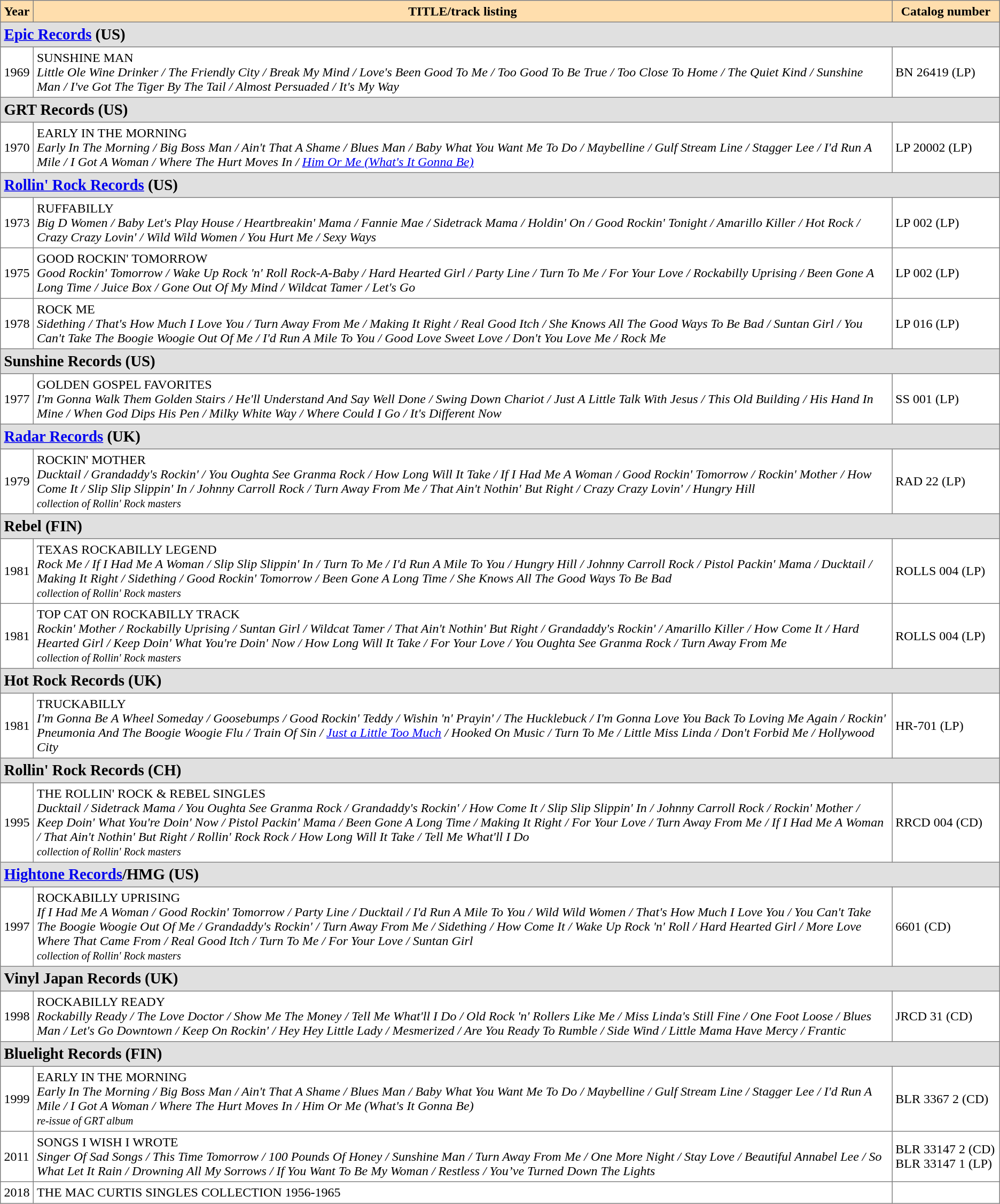<table border="2" cellspacing="0" cellpadding="4" rules="all"  style="margin:1em 1em 1em 0; border-style:solid; border-width:1px; border-collapse:collapse; empty-cells:show;  ">
<tr bgcolor='#FFDEAD'>
<th>Year</th>
<th>TITLE/track listing</th>
<th>Catalog number</th>
</tr>
<tr --->
<td bgcolor='#E0E0E0' colspan='4' align='left'><big><strong><a href='#'>Epic Records</a> (US)</strong></big></td>
</tr>
<tr --->
<td>1969</td>
<td>SUNSHINE MAN<br><em>Little Ole Wine Drinker / The Friendly City / Break My Mind / Love's Been Good To Me / Too Good To Be True / Too Close To Home / The Quiet Kind / Sunshine Man / I've Got The Tiger By The Tail / Almost Persuaded / It's My Way</em></td>
<td>BN 26419 (LP)</td>
</tr>
<tr --->
<td bgcolor='#E0E0E0' colspan='4' align='left'><big><strong>GRT Records (US)</strong></big></td>
</tr>
<tr --->
<td>1970</td>
<td>EARLY IN THE MORNING<br><em>Early In The Morning / Big Boss Man / Ain't That A Shame / Blues Man / Baby What You Want Me To Do / Maybelline / Gulf Stream Line / Stagger Lee / I'd Run A Mile / I Got A Woman / Where The Hurt Moves In / <a href='#'>Him Or Me (What's It Gonna Be)</a></em></td>
<td>LP 20002 (LP)</td>
</tr>
<tr --->
<td bgcolor='#E0E0E0' colspan='4' align='left'><big><strong><a href='#'>Rollin' Rock Records</a> (US)</strong></big></td>
</tr>
<tr --->
<td>1973</td>
<td>RUFFABILLY<br><em>Big D Women / Baby Let's Play House / Heartbreakin' Mama / Fannie Mae / Sidetrack Mama / Holdin' On / Good Rockin' Tonight / Amarillo Killer / Hot Rock / Crazy Crazy Lovin' / Wild Wild Women / You Hurt Me / Sexy Ways</em></td>
<td>LP 002 (LP)</td>
</tr>
<tr --->
<td>1975</td>
<td>GOOD ROCKIN' TOMORROW<br><em>Good Rockin' Tomorrow / Wake Up Rock 'n' Roll Rock-A-Baby / Hard Hearted Girl / Party Line / Turn To Me / For Your Love / Rockabilly Uprising / Been Gone A Long Time / Juice Box / Gone Out Of My Mind / Wildcat Tamer / Let's Go</em></td>
<td>LP 002 (LP)</td>
</tr>
<tr --->
<td>1978</td>
<td>ROCK ME<br><em>Sidething / That's How Much I Love You / Turn Away From Me / Making It Right / Real Good Itch / She Knows All The Good Ways To Be Bad / Suntan Girl / You Can't Take The Boogie Woogie Out Of Me / I'd Run A Mile To You / Good Love Sweet Love / Don't You Love Me / Rock Me</em></td>
<td>LP 016 (LP)</td>
</tr>
<tr --->
<td bgcolor='#E0E0E0' colspan='4' align='left'><big><strong>Sunshine Records (US)</strong></big></td>
</tr>
<tr --->
<td>1977</td>
<td>GOLDEN GOSPEL FAVORITES<br><em>I'm Gonna Walk Them Golden Stairs / He'll Understand And Say Well Done / Swing Down Chariot / Just A Little Talk With Jesus / This Old Building / His Hand In Mine / When God Dips His Pen / Milky White Way / Where Could I Go / It's Different Now</em></td>
<td>SS 001 (LP)</td>
</tr>
<tr --->
<td bgcolor='#E0E0E0' colspan='4' align='left'><big><strong><a href='#'>Radar Records</a> (UK)</strong></big></td>
</tr>
<tr --->
<td>1979</td>
<td>ROCKIN' MOTHER<br><em>Ducktail / Grandaddy's Rockin' / You Oughta See Granma Rock / How Long Will It Take / If I Had Me A Woman / Good Rockin' Tomorrow / Rockin' Mother / How Come It / Slip Slip Slippin' In / Johnny Carroll Rock / Turn Away From Me / That Ain't Nothin' But Right / Crazy Crazy Lovin' / Hungry Hill <br><small>collection of Rollin' Rock masters</small></em></td>
<td>RAD 22 (LP)</td>
</tr>
<tr --->
<td bgcolor='#E0E0E0' colspan='4' align='left'><big><strong>Rebel (FIN)</strong></big></td>
</tr>
<tr --->
<td>1981</td>
<td>TEXAS ROCKABILLY LEGEND<br><em>Rock Me / If I Had Me A Woman / Slip Slip Slippin' In / Turn To Me / I'd Run A Mile To You / Hungry Hill / Johnny Carroll Rock / Pistol Packin' Mama / Ducktail / Making It Right / Sidething / Good Rockin' Tomorrow / Been Gone A Long Time / She Knows All The Good Ways To Be Bad <br><small>collection of Rollin' Rock masters</small></em></td>
<td>ROLLS 004 (LP)</td>
</tr>
<tr --->
<td>1981</td>
<td>TOP CAT ON ROCKABILLY TRACK<br><em>Rockin' Mother / Rockabilly Uprising / Suntan Girl / Wildcat Tamer / That Ain't Nothin' But Right / Grandaddy's Rockin' / Amarillo Killer / How Come It / Hard Hearted Girl / Keep Doin' What You're Doin' Now / How Long Will It Take / For Your Love / You Oughta See Granma Rock / Turn Away From Me <br><small>collection of Rollin' Rock masters</small></em></td>
<td>ROLLS 004 (LP)</td>
</tr>
<tr --->
<td bgcolor='#E0E0E0' colspan='4' align='left'><big><strong>Hot Rock Records (UK)</strong></big></td>
</tr>
<tr --->
<td>1981</td>
<td>TRUCKABILLY<br><em>I'm Gonna Be A Wheel Someday / Goosebumps / Good Rockin' Teddy / Wishin 'n' Prayin' / The Hucklebuck / I'm Gonna Love You Back To Loving Me Again / Rockin' Pneumonia And The Boogie Woogie Flu / Train Of Sin / <a href='#'>Just a Little Too Much</a> / Hooked On Music / Turn To Me / Little Miss Linda / Don't Forbid Me / Hollywood City</em></td>
<td>HR-701 (LP)</td>
</tr>
<tr --->
<td bgcolor='#E0E0E0' colspan='4' align='left'><big><strong>Rollin' Rock Records (CH)</strong></big></td>
</tr>
<tr --->
<td>1995</td>
<td>THE ROLLIN' ROCK & REBEL SINGLES<br><em>Ducktail / Sidetrack Mama / You Oughta See Granma Rock / Grandaddy's Rockin' / How Come It / Slip Slip Slippin' In / Johnny Carroll Rock / Rockin' Mother / Keep Doin' What You're Doin' Now / Pistol Packin' Mama / Been Gone A Long Time / Making It Right / For Your Love / Turn Away From Me / If I Had Me A Woman / That Ain't Nothin' But Right / Rollin' Rock Rock / How Long Will It Take / Tell Me What'll I Do <br><small>collection of Rollin' Rock masters</small></em></td>
<td>RRCD 004 (CD)</td>
</tr>
<tr --->
<td bgcolor='#E0E0E0' colspan='4' align='left'><big><strong><a href='#'>Hightone Records</a>/HMG (US)</strong></big></td>
</tr>
<tr --->
<td>1997</td>
<td>ROCKABILLY UPRISING<br><em>If I Had Me A Woman / Good Rockin' Tomorrow / Party Line / Ducktail / I'd Run A Mile To You / Wild Wild Women / That's How Much I Love You / You Can't Take The Boogie Woogie Out Of Me / Grandaddy's Rockin' / Turn Away From Me / Sidething / How Come It / Wake Up Rock 'n' Roll / Hard Hearted Girl / More Love Where That Came From / Real Good Itch / Turn To Me / For Your Love / Suntan Girl <br><small>collection of Rollin' Rock masters</small></em></td>
<td>6601 (CD)</td>
</tr>
<tr --->
<td bgcolor='#E0E0E0' colspan='4' align='left'><big><strong>Vinyl Japan Records (UK)</strong></big></td>
</tr>
<tr --->
<td>1998</td>
<td>ROCKABILLY READY<br><em>Rockabilly Ready / The Love Doctor / Show Me The Money / Tell Me What'll I Do / Old Rock 'n' Rollers Like Me / Miss Linda's Still Fine / One Foot Loose / Blues Man / Let's Go Downtown / Keep On Rockin' / Hey Hey Little Lady / Mesmerized / Are You Ready To Rumble / Side Wind / Little Mama Have Mercy / Frantic</em></td>
<td>JRCD 31 (CD)</td>
</tr>
<tr --->
<td bgcolor='#E0E0E0' colspan='4' align='left'><big><strong>Bluelight Records (FIN)</strong></big></td>
</tr>
<tr --->
<td>1999</td>
<td>EARLY IN THE MORNING<br><em>Early In The Morning / Big Boss Man / Ain't That A Shame / Blues Man / Baby What You Want Me To Do / Maybelline / Gulf Stream Line / Stagger Lee / I'd Run A Mile / I Got A Woman / Where The Hurt Moves In / Him Or Me (What's It Gonna Be) <br><small>re-issue of GRT album</small></em></td>
<td>BLR 3367 2 (CD)</td>
</tr>
<tr --->
<td>2011</td>
<td>SONGS I WISH I WROTE<br><em>Singer Of Sad Songs / This Time Tomorrow / 100 Pounds Of Honey / Sunshine Man / Turn Away From Me / One More Night / Stay Love / Beautiful Annabel Lee / So What Let It Rain / Drowning All My Sorrows / If You Want To Be My Woman / Restless / You’ve Turned Down The Lights</em></td>
<td>BLR 33147 2 (CD) BLR 33147 1 (LP)</td>
</tr>
<tr --->
<td>2018</td>
<td>THE MAC CURTIS SINGLES COLLECTION 1956-1965</td>
<td></td>
</tr>
</table>
